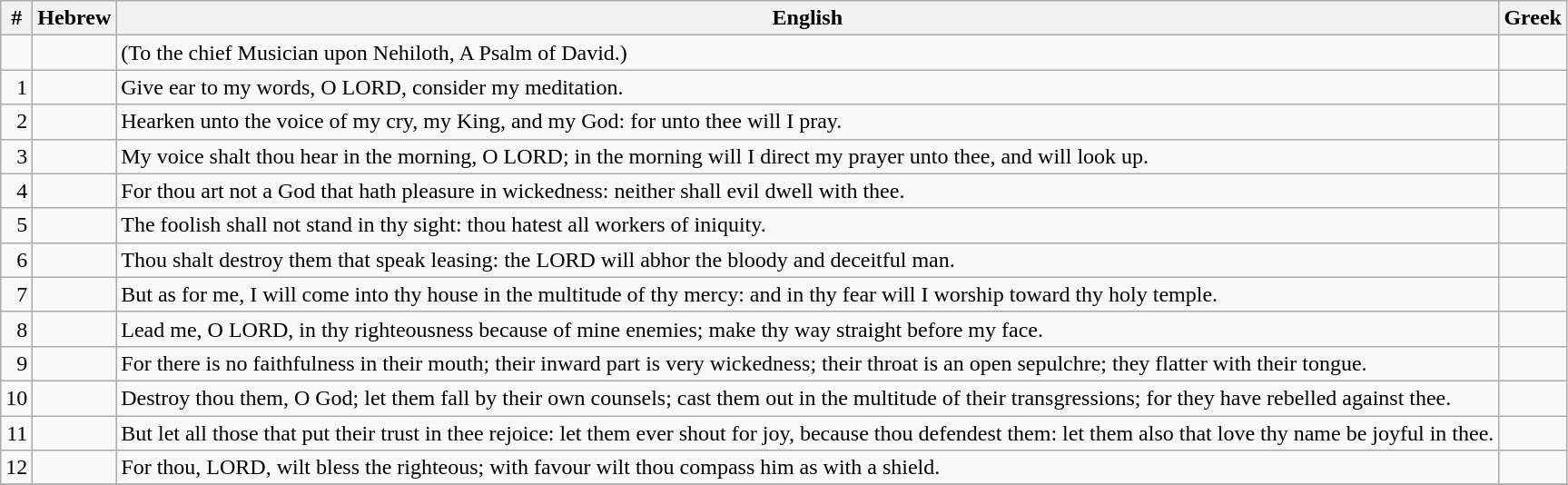<table class=wikitable>
<tr>
<th>#</th>
<th>Hebrew</th>
<th>English</th>
<th>Greek</th>
</tr>
<tr>
<td style="text-align:right"></td>
<td style="text-align:right"></td>
<td>(To the chief Musician upon Nehiloth, A Psalm of David.)</td>
<td></td>
</tr>
<tr>
<td style="text-align:right">1</td>
<td style="text-align:right"></td>
<td>Give ear to my words, O LORD, consider my meditation.</td>
<td></td>
</tr>
<tr>
<td style="text-align:right">2</td>
<td style="text-align:right"></td>
<td>Hearken unto the voice of my cry, my King, and my God: for unto thee will I pray.</td>
<td></td>
</tr>
<tr>
<td style="text-align:right">3</td>
<td style="text-align:right"></td>
<td>My voice shalt thou hear in the morning, O LORD; in the morning will I direct my prayer unto thee, and will look up.</td>
<td></td>
</tr>
<tr>
<td style="text-align:right">4</td>
<td style="text-align:right"></td>
<td>For thou art not a God that hath pleasure in wickedness: neither shall evil dwell with thee.</td>
<td></td>
</tr>
<tr>
<td style="text-align:right">5</td>
<td style="text-align:right"></td>
<td>The foolish shall not stand in thy sight: thou hatest all workers of iniquity.</td>
<td></td>
</tr>
<tr>
<td style="text-align:right">6</td>
<td style="text-align:right"></td>
<td>Thou shalt destroy them that speak leasing: the LORD will abhor the bloody and deceitful man.</td>
<td></td>
</tr>
<tr>
<td style="text-align:right">7</td>
<td style="text-align:right"></td>
<td>But as for me, I will come into thy house in the multitude of thy mercy: and in thy fear will I worship toward thy holy temple.</td>
<td></td>
</tr>
<tr>
<td style="text-align:right">8</td>
<td style="text-align:right"></td>
<td>Lead me, O LORD, in thy righteousness because of mine enemies; make thy way straight before my face.</td>
<td></td>
</tr>
<tr>
<td style="text-align:right">9</td>
<td style="text-align:right"></td>
<td>For there is no faithfulness in their mouth; their inward part is very wickedness; their throat is an open sepulchre; they flatter with their tongue.</td>
<td></td>
</tr>
<tr>
<td style="text-align:right">10</td>
<td style="text-align:right"></td>
<td>Destroy thou them, O God; let them fall by their own counsels; cast them out in the multitude of their transgressions; for they have rebelled against thee.</td>
<td></td>
</tr>
<tr>
<td style="text-align:right">11</td>
<td style="text-align:right"></td>
<td>But let all those that put their trust in thee rejoice: let them ever shout for joy, because thou defendest them: let them also that love thy name be joyful in thee.</td>
<td></td>
</tr>
<tr>
<td style="text-align:right">12</td>
<td style="text-align:right"></td>
<td>For thou, LORD, wilt bless the righteous; with favour wilt thou compass him as with a shield.</td>
<td></td>
</tr>
<tr>
</tr>
</table>
